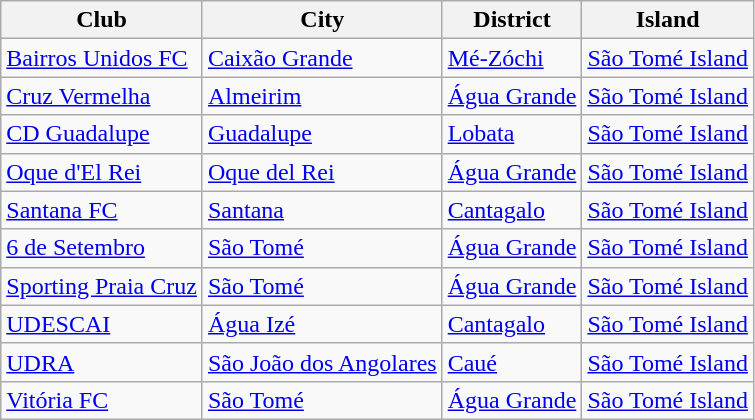<table class="wikitable">
<tr>
<th>Club</th>
<th>City</th>
<th>District</th>
<th>Island</th>
</tr>
<tr>
<td><a href='#'>Bairros Unidos FC</a></td>
<td><a href='#'>Caixão Grande</a></td>
<td><a href='#'>Mé-Zóchi</a></td>
<td><a href='#'>São Tomé Island</a></td>
</tr>
<tr>
<td><a href='#'>Cruz Vermelha</a></td>
<td><a href='#'>Almeirim</a></td>
<td><a href='#'>Água Grande</a></td>
<td><a href='#'>São Tomé Island</a></td>
</tr>
<tr>
<td><a href='#'>CD Guadalupe</a></td>
<td><a href='#'>Guadalupe</a></td>
<td><a href='#'>Lobata</a></td>
<td><a href='#'>São Tomé Island</a></td>
</tr>
<tr>
<td><a href='#'>Oque d'El Rei</a></td>
<td><a href='#'>Oque del Rei</a></td>
<td><a href='#'>Água Grande</a></td>
<td><a href='#'>São Tomé Island</a></td>
</tr>
<tr>
<td><a href='#'>Santana FC</a></td>
<td><a href='#'>Santana</a></td>
<td><a href='#'>Cantagalo</a></td>
<td><a href='#'>São Tomé Island</a></td>
</tr>
<tr>
<td><a href='#'>6 de Setembro</a></td>
<td><a href='#'>São Tomé</a></td>
<td><a href='#'>Água Grande</a></td>
<td><a href='#'>São Tomé Island</a></td>
</tr>
<tr>
<td><a href='#'>Sporting Praia Cruz</a></td>
<td><a href='#'>São Tomé</a></td>
<td><a href='#'>Água Grande</a></td>
<td><a href='#'>São Tomé Island</a></td>
</tr>
<tr>
<td><a href='#'>UDESCAI</a></td>
<td><a href='#'>Água Izé</a></td>
<td><a href='#'>Cantagalo</a></td>
<td><a href='#'>São Tomé Island</a></td>
</tr>
<tr>
<td><a href='#'>UDRA</a></td>
<td><a href='#'>São João dos Angolares</a></td>
<td><a href='#'>Caué</a></td>
<td><a href='#'>São Tomé Island</a></td>
</tr>
<tr>
<td><a href='#'>Vitória FC</a></td>
<td><a href='#'>São Tomé</a></td>
<td><a href='#'>Água Grande</a></td>
<td><a href='#'>São Tomé Island</a></td>
</tr>
</table>
